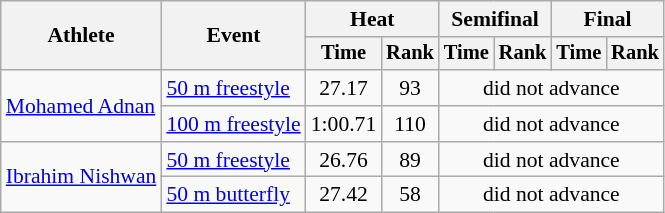<table class=wikitable style="font-size:90%">
<tr>
<th rowspan="2">Athlete</th>
<th rowspan="2">Event</th>
<th colspan="2">Heat</th>
<th colspan="2">Semifinal</th>
<th colspan="2">Final</th>
</tr>
<tr style="font-size:95%">
<th>Time</th>
<th>Rank</th>
<th>Time</th>
<th>Rank</th>
<th>Time</th>
<th>Rank</th>
</tr>
<tr align=center>
<td align=left rowspan=2><a href='#'>Mohamed Adnan</a></td>
<td align=left><a href='#'>50 m freestyle</a></td>
<td>27.17</td>
<td>93</td>
<td colspan=4>did not advance</td>
</tr>
<tr align=center>
<td align=left><a href='#'>100 m freestyle</a></td>
<td>1:00.71</td>
<td>110</td>
<td colspan=4>did not advance</td>
</tr>
<tr align=center>
<td align=left rowspan=2><a href='#'>Ibrahim Nishwan</a></td>
<td align=left><a href='#'>50 m freestyle</a></td>
<td>26.76</td>
<td>89</td>
<td colspan=4>did not advance</td>
</tr>
<tr align=center>
<td align=left><a href='#'>50 m butterfly</a></td>
<td>27.42</td>
<td>58</td>
<td colspan=4>did not advance</td>
</tr>
</table>
